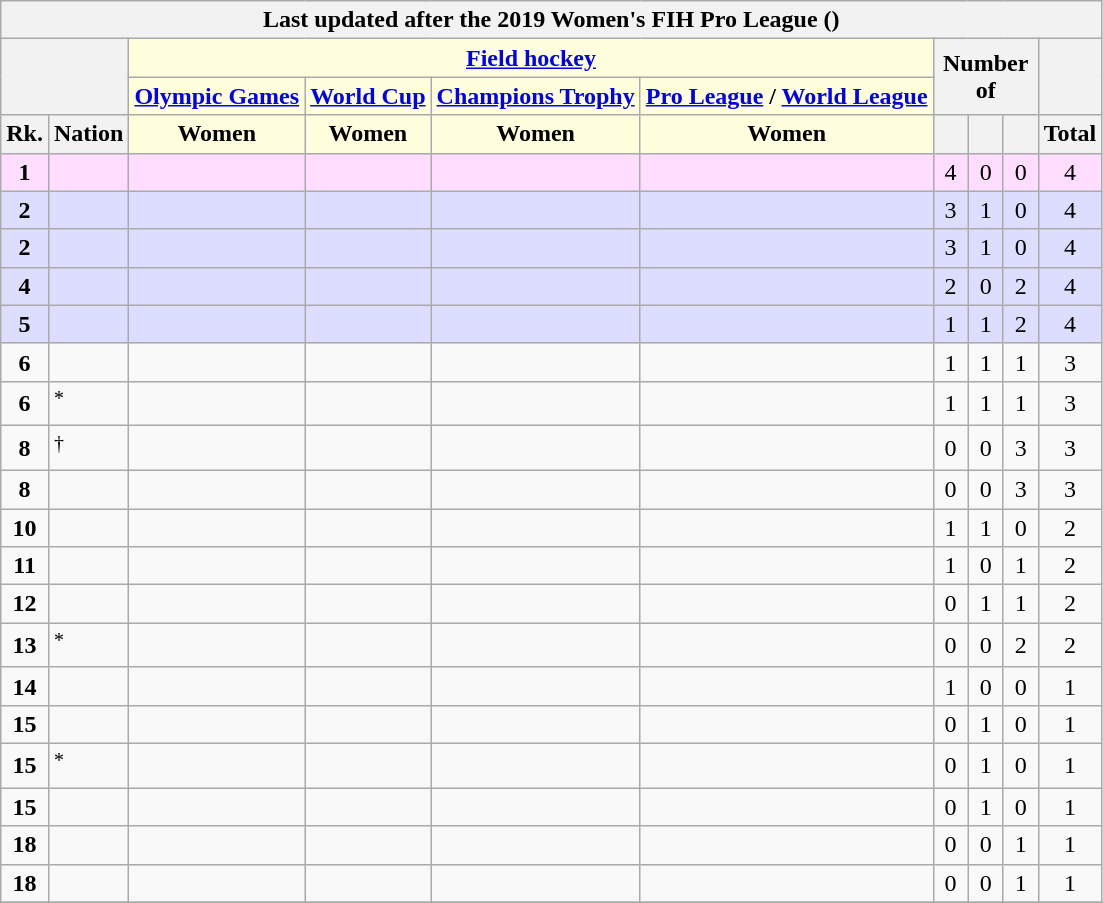<table class="wikitable" style="margin-top: 0em; text-align: center; font-size: 100%;">
<tr>
<th colspan="10">Last updated after the 2019 Women's FIH Pro League ()</th>
</tr>
<tr>
<th rowspan="2" colspan="2"></th>
<th colspan="4" style="background: #ffd;"><a href='#'>Field hockey</a></th>
<th rowspan="2" colspan="3">Number of</th>
<th rowspan="2"></th>
</tr>
<tr>
<th style="background: #ffd;"><a href='#'>Olympic Games</a></th>
<th style="background: #ffd;"><a href='#'>World Cup</a></th>
<th style="background: #ffd;"><a href='#'>Champions Trophy</a></th>
<th style="background: #ffd;"><a href='#'>Pro League</a> / <a href='#'>World League</a></th>
</tr>
<tr>
<th style="width: 1em;">Rk.</th>
<th>Nation</th>
<th style="background: #ffd;">Women</th>
<th style="background: #ffd;">Women</th>
<th style="background: #ffd;">Women</th>
<th style="background: #ffd;">Women</th>
<th style="width: 1em;"></th>
<th style="width: 1em;"></th>
<th style="width: 1em;"></th>
<th style="width: 1em;">Total</th>
</tr>
<tr style="background: #fdf;">
<td><strong>1</strong></td>
<td style="text-align: left;"></td>
<td></td>
<td></td>
<td></td>
<td></td>
<td>4</td>
<td>0</td>
<td>0</td>
<td>4</td>
</tr>
<tr style="background: #ddf;">
<td><strong>2</strong></td>
<td style="text-align: left;"></td>
<td></td>
<td></td>
<td></td>
<td></td>
<td>3</td>
<td>1</td>
<td>0</td>
<td>4</td>
</tr>
<tr style="background: #ddf;">
<td><strong>2</strong></td>
<td style="text-align: left;"></td>
<td></td>
<td></td>
<td></td>
<td></td>
<td>3</td>
<td>1</td>
<td>0</td>
<td>4</td>
</tr>
<tr style="background: #ddf;">
<td><strong>4</strong></td>
<td style="text-align: left;"></td>
<td></td>
<td></td>
<td></td>
<td></td>
<td>2</td>
<td>0</td>
<td>2</td>
<td>4</td>
</tr>
<tr style="background: #ddf;">
<td><strong>5</strong></td>
<td style="text-align: left;"></td>
<td></td>
<td></td>
<td></td>
<td></td>
<td>1</td>
<td>1</td>
<td>2</td>
<td>4</td>
</tr>
<tr>
<td><strong>6</strong></td>
<td style="text-align: left;"></td>
<td></td>
<td></td>
<td></td>
<td></td>
<td>1</td>
<td>1</td>
<td>1</td>
<td>3</td>
</tr>
<tr>
<td><strong>6</strong></td>
<td style="text-align: left;"><em></em><sup>*</sup></td>
<td></td>
<td></td>
<td></td>
<td></td>
<td>1</td>
<td>1</td>
<td>1</td>
<td>3</td>
</tr>
<tr>
<td><strong>8</strong></td>
<td style="text-align: left;"><sup>†</sup></td>
<td></td>
<td></td>
<td></td>
<td></td>
<td>0</td>
<td>0</td>
<td>3</td>
<td>3</td>
</tr>
<tr>
<td><strong>8</strong></td>
<td style="text-align: left;"></td>
<td></td>
<td></td>
<td></td>
<td></td>
<td>0</td>
<td>0</td>
<td>3</td>
<td>3</td>
</tr>
<tr>
<td><strong>10</strong></td>
<td style="text-align: left;"></td>
<td></td>
<td></td>
<td></td>
<td></td>
<td>1</td>
<td>1</td>
<td>0</td>
<td>2</td>
</tr>
<tr>
<td><strong>11</strong></td>
<td style="text-align: left;"></td>
<td></td>
<td></td>
<td></td>
<td></td>
<td>1</td>
<td>0</td>
<td>1</td>
<td>2</td>
</tr>
<tr>
<td><strong>12</strong></td>
<td style="text-align: left;"></td>
<td></td>
<td></td>
<td></td>
<td></td>
<td>0</td>
<td>1</td>
<td>1</td>
<td>2</td>
</tr>
<tr>
<td><strong>13</strong></td>
<td style="text-align: left;"><em></em><sup>*</sup></td>
<td></td>
<td></td>
<td></td>
<td></td>
<td>0</td>
<td>0</td>
<td>2</td>
<td>2</td>
</tr>
<tr>
<td><strong>14</strong></td>
<td style="text-align: left;"></td>
<td></td>
<td></td>
<td></td>
<td></td>
<td>1</td>
<td>0</td>
<td>0</td>
<td>1</td>
</tr>
<tr>
<td><strong>15</strong></td>
<td style="text-align: left;"></td>
<td></td>
<td></td>
<td></td>
<td></td>
<td>0</td>
<td>1</td>
<td>0</td>
<td>1</td>
</tr>
<tr>
<td><strong>15</strong></td>
<td style="text-align: left;"><em></em><sup>*</sup></td>
<td></td>
<td></td>
<td></td>
<td></td>
<td>0</td>
<td>1</td>
<td>0</td>
<td>1</td>
</tr>
<tr>
<td><strong>15</strong></td>
<td style="text-align: left;"></td>
<td></td>
<td></td>
<td></td>
<td></td>
<td>0</td>
<td>1</td>
<td>0</td>
<td>1</td>
</tr>
<tr>
<td><strong>18</strong></td>
<td style="text-align: left;"></td>
<td></td>
<td></td>
<td></td>
<td></td>
<td>0</td>
<td>0</td>
<td>1</td>
<td>1</td>
</tr>
<tr>
<td><strong>18</strong></td>
<td style="text-align: left;"></td>
<td></td>
<td></td>
<td></td>
<td></td>
<td>0</td>
<td>0</td>
<td>1</td>
<td>1</td>
</tr>
<tr>
</tr>
</table>
